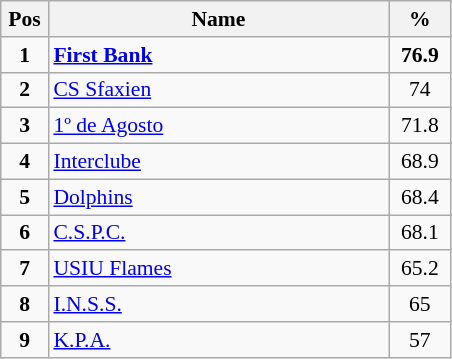<table class="wikitable" style="text-align:center; font-size:90%;">
<tr>
<th width=25px>Pos</th>
<th width=220px>Name</th>
<th width=35px>%</th>
</tr>
<tr>
<td><strong>1</strong></td>
<td align=left> <strong><a href='#'>First Bank</a></strong></td>
<td align=center><strong>76.9</strong></td>
</tr>
<tr>
<td><strong>2</strong></td>
<td align=left> <a href='#'>CS Sfaxien</a></td>
<td align=center>74</td>
</tr>
<tr>
<td><strong>3</strong></td>
<td align=left> <a href='#'>1º de Agosto</a></td>
<td align=center>71.8</td>
</tr>
<tr>
<td><strong>4</strong></td>
<td align=left> <a href='#'>Interclube</a></td>
<td>68.9</td>
</tr>
<tr>
<td><strong>5</strong></td>
<td align=left> <a href='#'>Dolphins</a></td>
<td align=center>68.4</td>
</tr>
<tr>
<td><strong>6</strong></td>
<td align=left> <a href='#'>C.S.P.C.</a></td>
<td align=center>68.1</td>
</tr>
<tr>
<td><strong>7</strong></td>
<td align=left> <a href='#'>USIU Flames</a></td>
<td align=center>65.2</td>
</tr>
<tr>
<td><strong>8</strong></td>
<td align=left> <a href='#'>I.N.S.S.</a></td>
<td align=center>65</td>
</tr>
<tr>
<td><strong>9</strong></td>
<td align=left> <a href='#'>K.P.A.</a></td>
<td align=center>57</td>
</tr>
</table>
